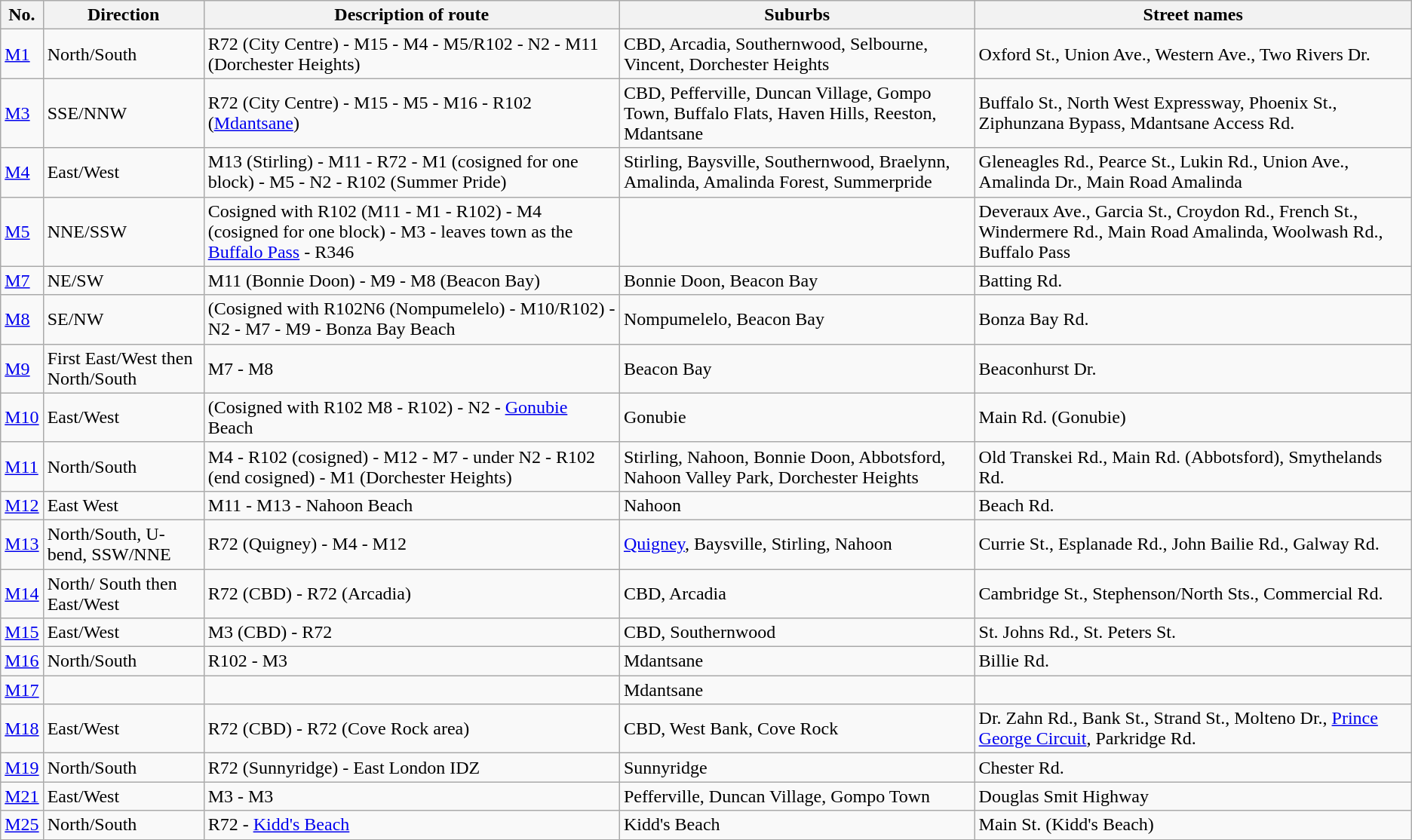<table class="wikitable">
<tr>
<th>No.</th>
<th>Direction</th>
<th>Description of route</th>
<th>Suburbs</th>
<th>Street names</th>
</tr>
<tr>
<td><a href='#'>M1</a></td>
<td>North/South</td>
<td>R72 (City Centre) - M15 - M4 - M5/R102 - N2 - M11 (Dorchester Heights)</td>
<td>CBD, Arcadia, Southernwood, Selbourne, Vincent, Dorchester Heights</td>
<td>Oxford St., Union Ave., Western Ave., Two Rivers Dr.</td>
</tr>
<tr>
<td><a href='#'>M3</a></td>
<td>SSE/NNW</td>
<td>R72 (City Centre) - M15 - M5 - M16 - R102 (<a href='#'>Mdantsane</a>)</td>
<td>CBD, Pefferville, Duncan Village, Gompo Town, Buffalo Flats, Haven Hills, Reeston, Mdantsane</td>
<td>Buffalo St.,  North West Expressway, Phoenix St., Ziphunzana Bypass, Mdantsane Access Rd.</td>
</tr>
<tr>
<td><a href='#'>M4</a></td>
<td>East/West</td>
<td>M13 (Stirling) - M11 - R72 - M1 (cosigned for one block) - M5 - N2 - R102 (Summer Pride)</td>
<td>Stirling, Baysville, Southernwood, Braelynn, Amalinda, Amalinda Forest, Summerpride</td>
<td>Gleneagles Rd., Pearce St., Lukin Rd., Union Ave., Amalinda Dr., Main Road Amalinda</td>
</tr>
<tr>
<td><a href='#'>M5</a></td>
<td>NNE/SSW</td>
<td>Cosigned with R102 (M11 - M1 - R102) - M4 (cosigned for one block) - M3 - leaves town as the <a href='#'>Buffalo Pass</a> - R346</td>
<td></td>
<td>Deveraux Ave., Garcia St., Croydon Rd., French St., Windermere Rd., Main Road Amalinda, Woolwash Rd., Buffalo Pass</td>
</tr>
<tr>
<td><a href='#'>M7</a></td>
<td>NE/SW</td>
<td>M11 (Bonnie Doon) - M9 - M8 (Beacon Bay)</td>
<td>Bonnie Doon, Beacon Bay</td>
<td>Batting Rd.</td>
</tr>
<tr>
<td><a href='#'>M8</a></td>
<td>SE/NW</td>
<td>(Cosigned with R102N6 (Nompumelelo) - M10/R102) - N2 - M7 - M9 - Bonza Bay Beach</td>
<td>Nompumelelo, Beacon Bay</td>
<td>Bonza Bay Rd.</td>
</tr>
<tr>
<td><a href='#'>M9</a></td>
<td>First East/West then North/South</td>
<td>M7 - M8</td>
<td>Beacon Bay</td>
<td>Beaconhurst Dr.</td>
</tr>
<tr>
<td><a href='#'>M10</a></td>
<td>East/West</td>
<td>(Cosigned with R102 M8 - R102) - N2 - <a href='#'>Gonubie</a> Beach</td>
<td>Gonubie</td>
<td>Main Rd. (Gonubie)</td>
</tr>
<tr>
<td><a href='#'>M11</a></td>
<td>North/South</td>
<td>M4 - R102 (cosigned) - M12 - M7 - under N2 - R102 (end cosigned) - M1 (Dorchester Heights)</td>
<td>Stirling, Nahoon, Bonnie Doon, Abbotsford, Nahoon Valley Park, Dorchester Heights</td>
<td>Old Transkei Rd., Main Rd. (Abbotsford), Smythelands Rd.</td>
</tr>
<tr>
<td><a href='#'>M12</a></td>
<td>East West</td>
<td>M11 - M13 - Nahoon Beach</td>
<td>Nahoon</td>
<td>Beach Rd.</td>
</tr>
<tr>
<td><a href='#'>M13</a></td>
<td>North/South, U-bend, SSW/NNE</td>
<td>R72 (Quigney) - M4 - M12</td>
<td><a href='#'>Quigney</a>, Baysville, Stirling, Nahoon</td>
<td>Currie St., Esplanade Rd., John Bailie Rd., Galway Rd.</td>
</tr>
<tr>
<td><a href='#'>M14</a></td>
<td>North/ South then East/West</td>
<td>R72 (CBD) - R72 (Arcadia)</td>
<td>CBD, Arcadia</td>
<td>Cambridge St., Stephenson/North Sts., Commercial Rd.</td>
</tr>
<tr>
<td><a href='#'>M15</a></td>
<td>East/West</td>
<td>M3 (CBD) - R72</td>
<td>CBD, Southernwood</td>
<td>St. Johns Rd., St. Peters St.</td>
</tr>
<tr>
<td><a href='#'>M16</a></td>
<td>North/South</td>
<td>R102 - M3</td>
<td>Mdantsane</td>
<td>Billie Rd.</td>
</tr>
<tr>
<td><a href='#'>M17</a></td>
<td></td>
<td></td>
<td>Mdantsane</td>
<td></td>
</tr>
<tr>
<td><a href='#'>M18</a></td>
<td>East/West</td>
<td>R72 (CBD) - R72 (Cove Rock area)</td>
<td>CBD, West Bank, Cove Rock</td>
<td>Dr. Zahn Rd., Bank St., Strand St., Molteno Dr., <a href='#'>Prince George Circuit</a>, Parkridge Rd.</td>
</tr>
<tr>
<td><a href='#'>M19</a></td>
<td>North/South</td>
<td>R72 (Sunnyridge) - East London IDZ</td>
<td>Sunnyridge</td>
<td>Chester Rd.</td>
</tr>
<tr>
<td><a href='#'>M21</a></td>
<td>East/West</td>
<td>M3 - M3</td>
<td>Pefferville, Duncan Village, Gompo Town</td>
<td>Douglas Smit Highway</td>
</tr>
<tr>
<td><a href='#'>M25</a></td>
<td>North/South</td>
<td>R72 - <a href='#'>Kidd's Beach</a></td>
<td>Kidd's Beach</td>
<td>Main St. (Kidd's Beach)</td>
</tr>
</table>
